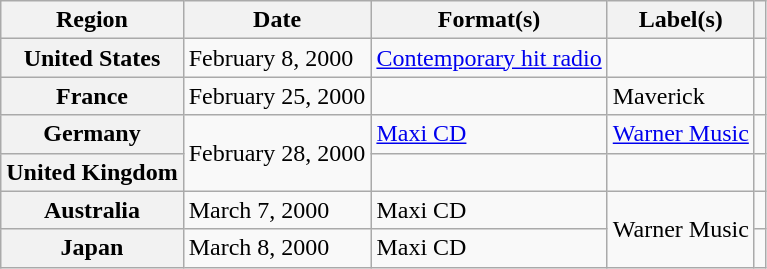<table class="wikitable plainrowheaders">
<tr>
<th scope="col">Region</th>
<th scope="col">Date</th>
<th scope="col">Format(s)</th>
<th scope="col">Label(s)</th>
<th scope="col"></th>
</tr>
<tr>
<th scope="row">United States</th>
<td>February 8, 2000</td>
<td><a href='#'>Contemporary hit radio</a></td>
<td></td>
<td></td>
</tr>
<tr>
<th scope="row">France</th>
<td>February 25, 2000</td>
<td></td>
<td>Maverick</td>
<td></td>
</tr>
<tr>
<th scope="row">Germany</th>
<td rowspan="2">February 28, 2000</td>
<td><a href='#'>Maxi CD</a></td>
<td><a href='#'>Warner Music</a></td>
<td></td>
</tr>
<tr>
<th scope="row">United Kingdom</th>
<td></td>
<td></td>
<td></td>
</tr>
<tr>
<th scope="row">Australia</th>
<td>March 7, 2000</td>
<td>Maxi CD</td>
<td rowspan="2">Warner Music</td>
<td></td>
</tr>
<tr>
<th scope="row">Japan</th>
<td>March 8, 2000</td>
<td>Maxi CD</td>
<td></td>
</tr>
</table>
